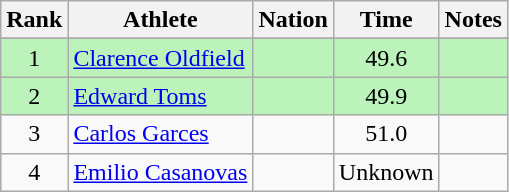<table class="wikitable sortable" style="text-align:center">
<tr>
<th>Rank</th>
<th>Athlete</th>
<th>Nation</th>
<th>Time</th>
<th>Notes</th>
</tr>
<tr>
</tr>
<tr bgcolor=bbf3bb>
<td>1</td>
<td align=left><a href='#'>Clarence Oldfield</a></td>
<td align=left></td>
<td>49.6</td>
<td></td>
</tr>
<tr bgcolor=bbf3bb>
<td>2</td>
<td align=left><a href='#'>Edward Toms</a></td>
<td align=left></td>
<td>49.9</td>
<td></td>
</tr>
<tr>
<td>3</td>
<td align=left><a href='#'>Carlos Garces</a></td>
<td align=left></td>
<td>51.0</td>
<td></td>
</tr>
<tr>
<td>4</td>
<td align=left><a href='#'>Emilio Casanovas</a></td>
<td align=left></td>
<td>Unknown</td>
<td></td>
</tr>
</table>
